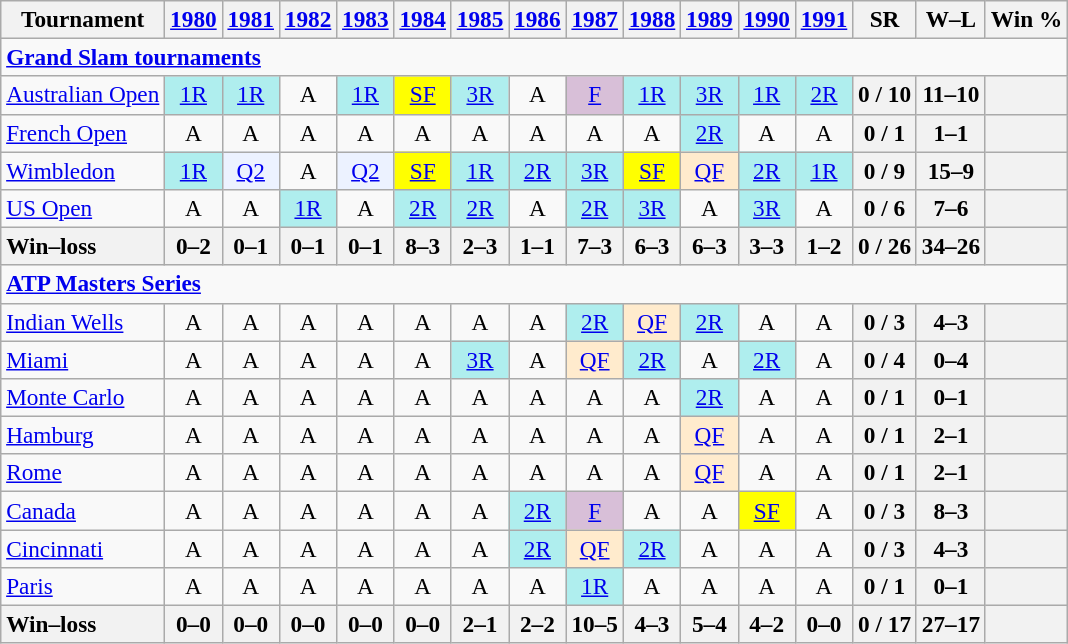<table class=wikitable style=text-align:center;font-size:97%>
<tr>
<th>Tournament</th>
<th><a href='#'>1980</a></th>
<th><a href='#'>1981</a></th>
<th><a href='#'>1982</a></th>
<th><a href='#'>1983</a></th>
<th><a href='#'>1984</a></th>
<th><a href='#'>1985</a></th>
<th><a href='#'>1986</a></th>
<th><a href='#'>1987</a></th>
<th><a href='#'>1988</a></th>
<th><a href='#'>1989</a></th>
<th><a href='#'>1990</a></th>
<th><a href='#'>1991</a></th>
<th>SR</th>
<th>W–L</th>
<th>Win %</th>
</tr>
<tr>
<td colspan=23 align=left><strong><a href='#'>Grand Slam tournaments</a></strong></td>
</tr>
<tr>
<td align=left><a href='#'>Australian Open</a></td>
<td bgcolor=afeeee><a href='#'>1R</a></td>
<td bgcolor=afeeee><a href='#'>1R</a></td>
<td>A</td>
<td bgcolor=afeeee><a href='#'>1R</a></td>
<td bgcolor=yellow><a href='#'>SF</a></td>
<td bgcolor=afeeee><a href='#'>3R</a></td>
<td>A</td>
<td bgcolor=thistle><a href='#'>F</a></td>
<td bgcolor=afeeee><a href='#'>1R</a></td>
<td bgcolor=afeeee><a href='#'>3R</a></td>
<td bgcolor=afeeee><a href='#'>1R</a></td>
<td bgcolor=afeeee><a href='#'>2R</a></td>
<th>0 / 10</th>
<th>11–10</th>
<th></th>
</tr>
<tr>
<td align=left><a href='#'>French Open</a></td>
<td>A</td>
<td>A</td>
<td>A</td>
<td>A</td>
<td>A</td>
<td>A</td>
<td>A</td>
<td>A</td>
<td>A</td>
<td bgcolor=afeeee><a href='#'>2R</a></td>
<td>A</td>
<td>A</td>
<th>0 / 1</th>
<th>1–1</th>
<th></th>
</tr>
<tr>
<td align=left><a href='#'>Wimbledon</a></td>
<td bgcolor=afeeee><a href='#'>1R</a></td>
<td bgcolor=ecf2ff><a href='#'>Q2</a></td>
<td>A</td>
<td bgcolor=ecf2ff><a href='#'>Q2</a></td>
<td bgcolor=yellow><a href='#'>SF</a></td>
<td bgcolor=afeeee><a href='#'>1R</a></td>
<td bgcolor=afeeee><a href='#'>2R</a></td>
<td bgcolor=afeeee><a href='#'>3R</a></td>
<td bgcolor=yellow><a href='#'>SF</a></td>
<td bgcolor=ffebcd><a href='#'>QF</a></td>
<td bgcolor=afeeee><a href='#'>2R</a></td>
<td bgcolor=afeeee><a href='#'>1R</a></td>
<th>0 / 9</th>
<th>15–9</th>
<th></th>
</tr>
<tr>
<td align=left><a href='#'>US Open</a></td>
<td>A</td>
<td>A</td>
<td bgcolor=afeeee><a href='#'>1R</a></td>
<td>A</td>
<td bgcolor=afeeee><a href='#'>2R</a></td>
<td bgcolor=afeeee><a href='#'>2R</a></td>
<td>A</td>
<td bgcolor=afeeee><a href='#'>2R</a></td>
<td bgcolor=afeeee><a href='#'>3R</a></td>
<td>A</td>
<td bgcolor=afeeee><a href='#'>3R</a></td>
<td>A</td>
<th>0 / 6</th>
<th>7–6</th>
<th></th>
</tr>
<tr>
<th style=text-align:left>Win–loss</th>
<th>0–2</th>
<th>0–1</th>
<th>0–1</th>
<th>0–1</th>
<th>8–3</th>
<th>2–3</th>
<th>1–1</th>
<th>7–3</th>
<th>6–3</th>
<th>6–3</th>
<th>3–3</th>
<th>1–2</th>
<th>0 / 26</th>
<th>34–26</th>
<th></th>
</tr>
<tr>
<td colspan=23 align=left><strong><a href='#'>ATP Masters Series</a></strong></td>
</tr>
<tr>
<td align=left><a href='#'>Indian Wells</a></td>
<td>A</td>
<td>A</td>
<td>A</td>
<td>A</td>
<td>A</td>
<td>A</td>
<td>A</td>
<td bgcolor=afeeee><a href='#'>2R</a></td>
<td bgcolor=ffebcd><a href='#'>QF</a></td>
<td bgcolor=afeeee><a href='#'>2R</a></td>
<td>A</td>
<td>A</td>
<th>0 / 3</th>
<th>4–3</th>
<th></th>
</tr>
<tr>
<td align=left><a href='#'>Miami</a></td>
<td>A</td>
<td>A</td>
<td>A</td>
<td>A</td>
<td>A</td>
<td bgcolor=afeeee><a href='#'>3R</a></td>
<td>A</td>
<td bgcolor=ffebcd><a href='#'>QF</a></td>
<td bgcolor=afeeee><a href='#'>2R</a></td>
<td>A</td>
<td bgcolor=afeeee><a href='#'>2R</a></td>
<td>A</td>
<th>0 / 4</th>
<th>0–4</th>
<th></th>
</tr>
<tr>
<td align=left><a href='#'>Monte Carlo</a></td>
<td>A</td>
<td>A</td>
<td>A</td>
<td>A</td>
<td>A</td>
<td>A</td>
<td>A</td>
<td>A</td>
<td>A</td>
<td bgcolor=afeeee><a href='#'>2R</a></td>
<td>A</td>
<td>A</td>
<th>0 / 1</th>
<th>0–1</th>
<th></th>
</tr>
<tr>
<td align=left><a href='#'>Hamburg</a></td>
<td>A</td>
<td>A</td>
<td>A</td>
<td>A</td>
<td>A</td>
<td>A</td>
<td>A</td>
<td>A</td>
<td>A</td>
<td bgcolor=ffebcd><a href='#'>QF</a></td>
<td>A</td>
<td>A</td>
<th>0 / 1</th>
<th>2–1</th>
<th></th>
</tr>
<tr>
<td align=left><a href='#'>Rome</a></td>
<td>A</td>
<td>A</td>
<td>A</td>
<td>A</td>
<td>A</td>
<td>A</td>
<td>A</td>
<td>A</td>
<td>A</td>
<td bgcolor=ffebcd><a href='#'>QF</a></td>
<td>A</td>
<td>A</td>
<th>0 / 1</th>
<th>2–1</th>
<th></th>
</tr>
<tr>
<td align=left><a href='#'>Canada</a></td>
<td>A</td>
<td>A</td>
<td>A</td>
<td>A</td>
<td>A</td>
<td>A</td>
<td bgcolor=afeeee><a href='#'>2R</a></td>
<td bgcolor=thistle><a href='#'>F</a></td>
<td>A</td>
<td>A</td>
<td bgcolor=yellow><a href='#'>SF</a></td>
<td>A</td>
<th>0 / 3</th>
<th>8–3</th>
<th></th>
</tr>
<tr>
<td align=left><a href='#'>Cincinnati</a></td>
<td>A</td>
<td>A</td>
<td>A</td>
<td>A</td>
<td>A</td>
<td>A</td>
<td bgcolor=afeeee><a href='#'>2R</a></td>
<td bgcolor=ffebcd><a href='#'>QF</a></td>
<td bgcolor=afeeee><a href='#'>2R</a></td>
<td>A</td>
<td>A</td>
<td>A</td>
<th>0 / 3</th>
<th>4–3</th>
<th></th>
</tr>
<tr>
<td align=left><a href='#'>Paris</a></td>
<td>A</td>
<td>A</td>
<td>A</td>
<td>A</td>
<td>A</td>
<td>A</td>
<td>A</td>
<td bgcolor=afeeee><a href='#'>1R</a></td>
<td>A</td>
<td>A</td>
<td>A</td>
<td>A</td>
<th>0 / 1</th>
<th>0–1</th>
<th></th>
</tr>
<tr>
<th style=text-align:left>Win–loss</th>
<th>0–0</th>
<th>0–0</th>
<th>0–0</th>
<th>0–0</th>
<th>0–0</th>
<th>2–1</th>
<th>2–2</th>
<th>10–5</th>
<th>4–3</th>
<th>5–4</th>
<th>4–2</th>
<th>0–0</th>
<th>0 / 17</th>
<th>27–17</th>
<th></th>
</tr>
</table>
